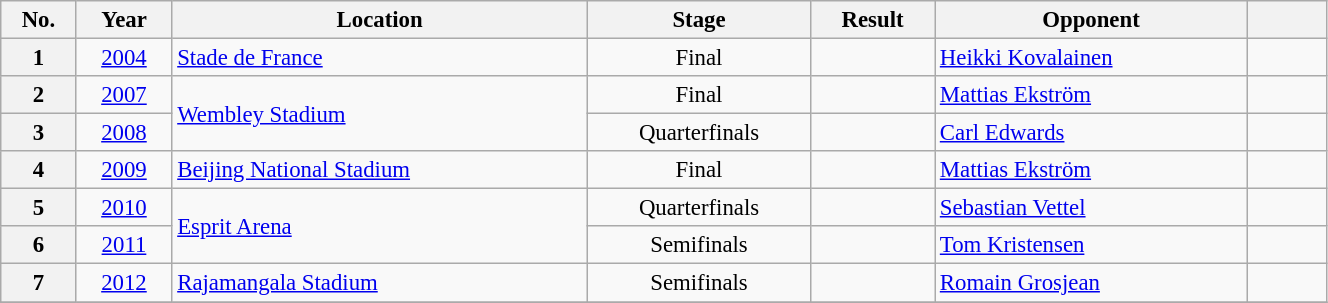<table class="wikitable sortable" style="font-size:95%; width:70%;">
<tr>
<th>No.</th>
<th>Year</th>
<th>Location</th>
<th>Stage</th>
<th>Result</th>
<th>Opponent</th>
<th class="unsortable" style="width:3em;"></th>
</tr>
<tr>
<th>1</th>
<td style="text-align:center;"><a href='#'>2004</a></td>
<td><a href='#'>Stade de France</a></td>
<td style="text-align:center;">Final</td>
<td></td>
<td> <a href='#'>Heikki Kovalainen</a></td>
<td style="text-align:center;"></td>
</tr>
<tr>
<th>2</th>
<td style="text-align:center;"><a href='#'>2007</a></td>
<td rowspan="2"><a href='#'>Wembley Stadium</a></td>
<td style="text-align:center;">Final</td>
<td></td>
<td> <a href='#'>Mattias Ekström</a></td>
<td style="text-align:center;"></td>
</tr>
<tr>
<th>3</th>
<td style="text-align:center;"><a href='#'>2008</a></td>
<td style="text-align:center;">Quarterfinals</td>
<td></td>
<td> <a href='#'>Carl Edwards</a></td>
<td style="text-align:center;"></td>
</tr>
<tr>
<th>4</th>
<td style="text-align:center;"><a href='#'>2009</a></td>
<td><a href='#'>Beijing National Stadium</a></td>
<td style="text-align:center;">Final</td>
<td></td>
<td> <a href='#'>Mattias Ekström</a></td>
<td style="text-align:center;"></td>
</tr>
<tr>
<th>5</th>
<td style="text-align:center;"><a href='#'>2010</a></td>
<td rowspan="2"><a href='#'>Esprit Arena</a></td>
<td style="text-align:center;">Quarterfinals</td>
<td></td>
<td> <a href='#'>Sebastian Vettel</a></td>
<td style="text-align:center;"></td>
</tr>
<tr>
<th>6</th>
<td style="text-align:center;"><a href='#'>2011</a></td>
<td style="text-align:center;">Semifinals</td>
<td></td>
<td> <a href='#'>Tom Kristensen</a></td>
<td style="text-align:center;"></td>
</tr>
<tr>
<th>7</th>
<td style="text-align:center;"><a href='#'>2012</a></td>
<td><a href='#'>Rajamangala Stadium</a></td>
<td style="text-align:center;">Semifinals</td>
<td></td>
<td> <a href='#'>Romain Grosjean</a></td>
<td style="text-align:center;"></td>
</tr>
<tr>
</tr>
</table>
